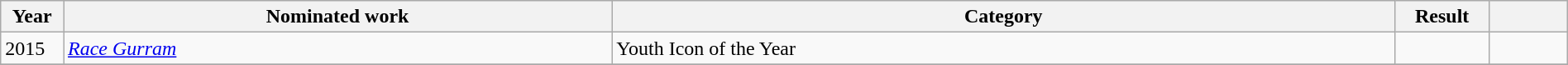<table class="wikitable" style="width:100%;">
<tr>
<th scope="col" style="width:4%;">Year</th>
<th scope="col" style="width:35%;">Nominated work</th>
<th scope="col" style="width:50%;">Category</th>
<th scope="col" style="width:6%;">Result</th>
<th scope="col" style="width:5%;"></th>
</tr>
<tr>
<td>2015</td>
<td><em><a href='#'>Race Gurram</a></em></td>
<td>Youth Icon of the Year</td>
<td></td>
<td></td>
</tr>
<tr>
</tr>
</table>
